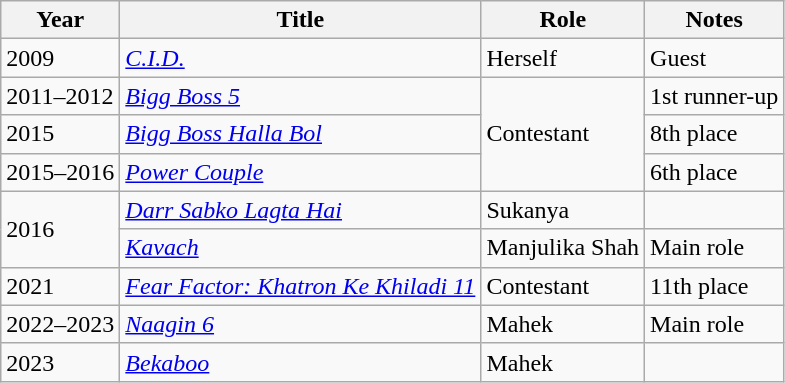<table class="wikitable">
<tr>
<th>Year</th>
<th>Title</th>
<th>Role</th>
<th>Notes</th>
</tr>
<tr>
<td>2009</td>
<td><em><a href='#'>C.I.D.</a></em></td>
<td>Herself</td>
<td>Guest</td>
</tr>
<tr>
<td>2011–2012</td>
<td><em><a href='#'>Bigg Boss 5</a></em></td>
<td rowspan="3">Contestant</td>
<td>1st runner-up</td>
</tr>
<tr>
<td>2015</td>
<td><em><a href='#'>Bigg Boss Halla Bol</a></em></td>
<td>8th place</td>
</tr>
<tr>
<td>2015–2016</td>
<td><em><a href='#'>Power Couple</a></em></td>
<td>6th place</td>
</tr>
<tr>
<td rowspan="2">2016</td>
<td><em><a href='#'>Darr Sabko Lagta Hai</a></em></td>
<td>Sukanya</td>
<td></td>
</tr>
<tr>
<td><em><a href='#'>Kavach</a></em></td>
<td>Manjulika Shah</td>
<td>Main role</td>
</tr>
<tr>
<td>2021</td>
<td><em><a href='#'>Fear Factor: Khatron Ke Khiladi 11</a></em></td>
<td>Contestant</td>
<td>11th place</td>
</tr>
<tr>
<td>2022–2023</td>
<td><em><a href='#'>Naagin 6</a></em></td>
<td>Mahek</td>
<td>Main role</td>
</tr>
<tr>
<td>2023</td>
<td><em><a href='#'>Bekaboo</a></em></td>
<td>Mahek</td>
<td></td>
</tr>
</table>
